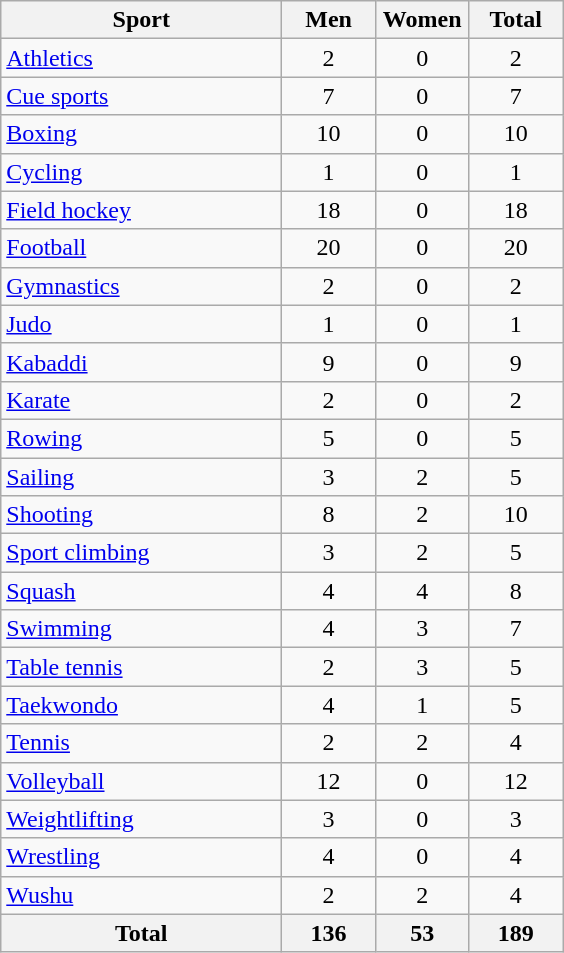<table class="wikitable sortable" style="text-align:center;">
<tr>
<th width=180>Sport</th>
<th width=55>Men</th>
<th width=55>Women</th>
<th width=55>Total</th>
</tr>
<tr>
<td align=left><a href='#'>Athletics</a></td>
<td>2</td>
<td>0</td>
<td>2</td>
</tr>
<tr>
<td align=left><a href='#'>Cue sports</a></td>
<td>7</td>
<td>0</td>
<td>7</td>
</tr>
<tr>
<td align=left><a href='#'>Boxing</a></td>
<td>10</td>
<td>0</td>
<td>10</td>
</tr>
<tr>
<td align=left><a href='#'>Cycling</a></td>
<td>1</td>
<td>0</td>
<td>1</td>
</tr>
<tr>
<td align=left><a href='#'>Field hockey</a></td>
<td>18</td>
<td>0</td>
<td>18</td>
</tr>
<tr>
<td align=left><a href='#'>Football</a></td>
<td>20</td>
<td>0</td>
<td>20</td>
</tr>
<tr>
<td align=left><a href='#'>Gymnastics</a></td>
<td>2</td>
<td>0</td>
<td>2</td>
</tr>
<tr>
<td align=left><a href='#'>Judo</a></td>
<td>1</td>
<td>0</td>
<td>1</td>
</tr>
<tr>
<td align=left><a href='#'>Kabaddi</a></td>
<td>9</td>
<td>0</td>
<td>9</td>
</tr>
<tr>
<td align=left><a href='#'>Karate</a></td>
<td>2</td>
<td>0</td>
<td>2</td>
</tr>
<tr>
<td align=left><a href='#'>Rowing</a></td>
<td>5</td>
<td>0</td>
<td>5</td>
</tr>
<tr>
<td align=left><a href='#'>Sailing</a></td>
<td>3</td>
<td>2</td>
<td>5</td>
</tr>
<tr>
<td align=left><a href='#'>Shooting</a></td>
<td>8</td>
<td>2</td>
<td>10</td>
</tr>
<tr>
<td align=left><a href='#'>Sport climbing</a></td>
<td>3</td>
<td>2</td>
<td>5</td>
</tr>
<tr>
<td align=left><a href='#'>Squash</a></td>
<td>4</td>
<td>4</td>
<td>8</td>
</tr>
<tr>
<td align=left><a href='#'>Swimming</a></td>
<td>4</td>
<td>3</td>
<td>7</td>
</tr>
<tr>
<td align=left><a href='#'>Table tennis</a></td>
<td>2</td>
<td>3</td>
<td>5</td>
</tr>
<tr>
<td align=left><a href='#'>Taekwondo</a></td>
<td>4</td>
<td>1</td>
<td>5</td>
</tr>
<tr>
<td align=left><a href='#'>Tennis</a></td>
<td>2</td>
<td>2</td>
<td>4</td>
</tr>
<tr>
<td align=left><a href='#'>Volleyball</a></td>
<td>12</td>
<td>0</td>
<td>12</td>
</tr>
<tr>
<td align=left><a href='#'>Weightlifting</a></td>
<td>3</td>
<td>0</td>
<td>3</td>
</tr>
<tr>
<td align=left><a href='#'>Wrestling</a></td>
<td>4</td>
<td>0</td>
<td>4</td>
</tr>
<tr>
<td align=left><a href='#'>Wushu</a></td>
<td>2</td>
<td>2</td>
<td>4</td>
</tr>
<tr>
<th>Total</th>
<th>136</th>
<th>53</th>
<th>189</th>
</tr>
</table>
